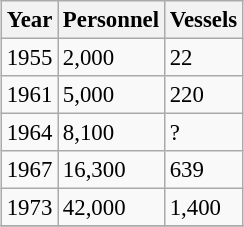<table class="wikitable" style="font-size:95%; float:right; margin: 0 1em 0 1em">
<tr>
<th>Year</th>
<th>Personnel</th>
<th>Vessels</th>
</tr>
<tr>
<td>1955</td>
<td>2,000</td>
<td>22</td>
</tr>
<tr>
<td>1961</td>
<td>5,000</td>
<td>220</td>
</tr>
<tr>
<td>1964</td>
<td>8,100</td>
<td>?</td>
</tr>
<tr>
<td>1967</td>
<td>16,300</td>
<td>639</td>
</tr>
<tr>
<td>1973</td>
<td>42,000</td>
<td>1,400</td>
</tr>
<tr>
</tr>
</table>
